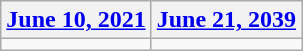<table class=wikitable>
<tr>
<th><a href='#'>June 10, 2021</a></th>
<th><a href='#'>June 21, 2039</a></th>
</tr>
<tr>
<td></td>
<td></td>
</tr>
</table>
